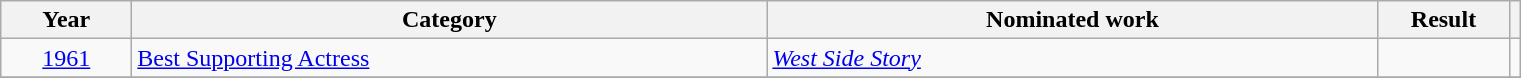<table class=wikitable>
<tr>
<th scope="col" style="width:5em;">Year</th>
<th scope="col" style="width:26em;">Category</th>
<th scope="col" style="width:25em;">Nominated work</th>
<th scope="col" style="width:5em;">Result</th>
<th></th>
</tr>
<tr>
<td style="text-align:center;"><a href='#'>1961</a></td>
<td><a href='#'>Best Supporting Actress</a></td>
<td><em><a href='#'>West Side Story</a></em></td>
<td></td>
<td style="text-align:center;"></td>
</tr>
<tr>
</tr>
</table>
